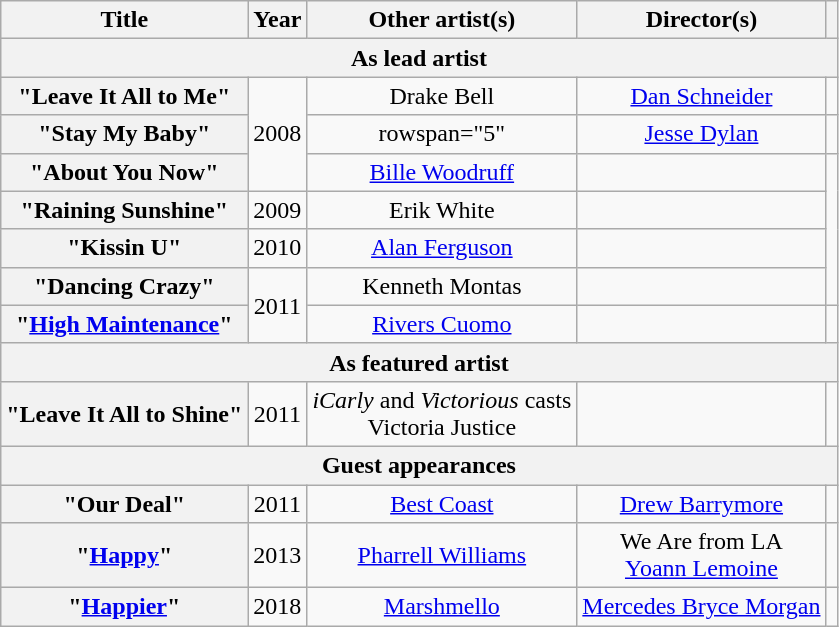<table class="wikitable plainrowheaders" style="text-align:center;">
<tr>
<th scope="col">Title</th>
<th scope="col">Year</th>
<th scope="col">Other artist(s)</th>
<th scope="col">Director(s)</th>
<th scope="col"></th>
</tr>
<tr>
<th scope="col" colspan="5">As lead artist</th>
</tr>
<tr>
<th scope="row">"Leave It All to Me"</th>
<td rowspan="3">2008</td>
<td>Drake Bell</td>
<td><a href='#'>Dan Schneider</a></td>
<td></td>
</tr>
<tr>
<th scope="row">"Stay My Baby"</th>
<td>rowspan="5" </td>
<td><a href='#'>Jesse Dylan</a></td>
<td></td>
</tr>
<tr>
<th scope="row">"About You Now"</th>
<td><a href='#'>Bille Woodruff</a></td>
<td></td>
</tr>
<tr>
<th scope="row">"Raining Sunshine"</th>
<td>2009</td>
<td>Erik White</td>
<td></td>
</tr>
<tr>
<th scope="row">"Kissin U"</th>
<td>2010</td>
<td><a href='#'>Alan Ferguson</a></td>
<td></td>
</tr>
<tr>
<th scope="row">"Dancing Crazy"</th>
<td rowspan="2">2011</td>
<td>Kenneth Montas</td>
<td></td>
</tr>
<tr>
<th scope="row">"<a href='#'>High Maintenance</a>"</th>
<td><a href='#'>Rivers Cuomo</a></td>
<td></td>
<td></td>
</tr>
<tr>
<th scope="col" colspan="5">As featured artist</th>
</tr>
<tr>
<th scope="row">"Leave It All to Shine"</th>
<td>2011</td>
<td><em>iCarly</em> and <em>Victorious</em> casts<br>Victoria Justice</td>
<td></td>
<td></td>
</tr>
<tr>
<th scope="col" colspan="5">Guest appearances</th>
</tr>
<tr>
<th scope="row">"Our Deal"</th>
<td>2011</td>
<td><a href='#'>Best Coast</a></td>
<td><a href='#'>Drew Barrymore</a></td>
<td></td>
</tr>
<tr>
<th scope="row">"<a href='#'>Happy</a>"</th>
<td>2013</td>
<td><a href='#'>Pharrell Williams</a></td>
<td>We Are from LA<br><a href='#'>Yoann Lemoine</a></td>
<td></td>
</tr>
<tr>
<th scope="row">"<a href='#'>Happier</a>"</th>
<td>2018</td>
<td><a href='#'>Marshmello</a></td>
<td><a href='#'>Mercedes Bryce Morgan</a></td>
<td></td>
</tr>
</table>
